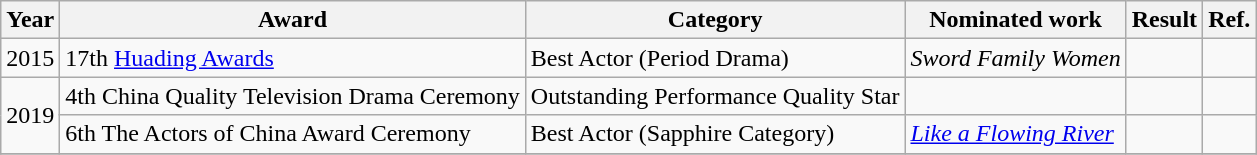<table class="wikitable">
<tr>
<th>Year</th>
<th>Award</th>
<th>Category</th>
<th>Nominated work</th>
<th>Result</th>
<th>Ref.</th>
</tr>
<tr>
<td>2015</td>
<td>17th <a href='#'>Huading Awards</a></td>
<td>Best Actor (Period Drama)</td>
<td><em>Sword Family Women</em></td>
<td></td>
<td></td>
</tr>
<tr>
<td rowspan=2>2019</td>
<td>4th China Quality Television Drama Ceremony</td>
<td>Outstanding Performance Quality Star</td>
<td></td>
<td></td>
<td></td>
</tr>
<tr>
<td>6th The Actors of China Award Ceremony</td>
<td>Best Actor (Sapphire Category)</td>
<td><em><a href='#'>Like a Flowing River</a></em></td>
<td></td>
<td></td>
</tr>
<tr>
</tr>
</table>
